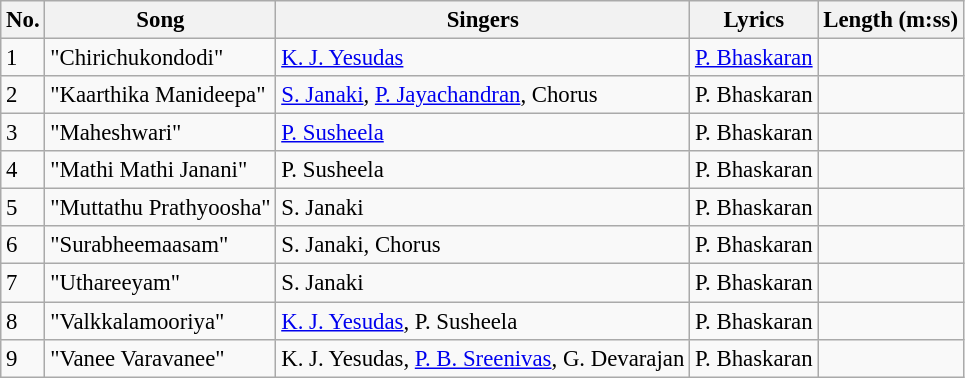<table class="wikitable" style="font-size:95%;">
<tr>
<th>No.</th>
<th>Song</th>
<th>Singers</th>
<th>Lyrics</th>
<th>Length (m:ss)</th>
</tr>
<tr>
<td>1</td>
<td>"Chirichukondodi"</td>
<td><a href='#'>K. J. Yesudas</a></td>
<td><a href='#'>P. Bhaskaran</a></td>
<td></td>
</tr>
<tr>
<td>2</td>
<td>"Kaarthika Manideepa"</td>
<td><a href='#'>S. Janaki</a>, <a href='#'>P. Jayachandran</a>, Chorus</td>
<td>P. Bhaskaran</td>
<td></td>
</tr>
<tr>
<td>3</td>
<td>"Maheshwari"</td>
<td><a href='#'>P. Susheela</a></td>
<td>P. Bhaskaran</td>
<td></td>
</tr>
<tr>
<td>4</td>
<td>"Mathi Mathi Janani"</td>
<td>P. Susheela</td>
<td>P. Bhaskaran</td>
<td></td>
</tr>
<tr>
<td>5</td>
<td>"Muttathu Prathyoosha"</td>
<td>S. Janaki</td>
<td>P. Bhaskaran</td>
<td></td>
</tr>
<tr>
<td>6</td>
<td>"Surabheemaasam"</td>
<td>S. Janaki, Chorus</td>
<td>P. Bhaskaran</td>
<td></td>
</tr>
<tr>
<td>7</td>
<td>"Uthareeyam"</td>
<td>S. Janaki</td>
<td>P. Bhaskaran</td>
<td></td>
</tr>
<tr>
<td>8</td>
<td>"Valkkalamooriya"</td>
<td><a href='#'>K. J. Yesudas</a>, P. Susheela</td>
<td>P. Bhaskaran</td>
<td></td>
</tr>
<tr>
<td>9</td>
<td>"Vanee Varavanee"</td>
<td>K. J. Yesudas, <a href='#'>P. B. Sreenivas</a>, G. Devarajan</td>
<td>P. Bhaskaran</td>
<td></td>
</tr>
</table>
